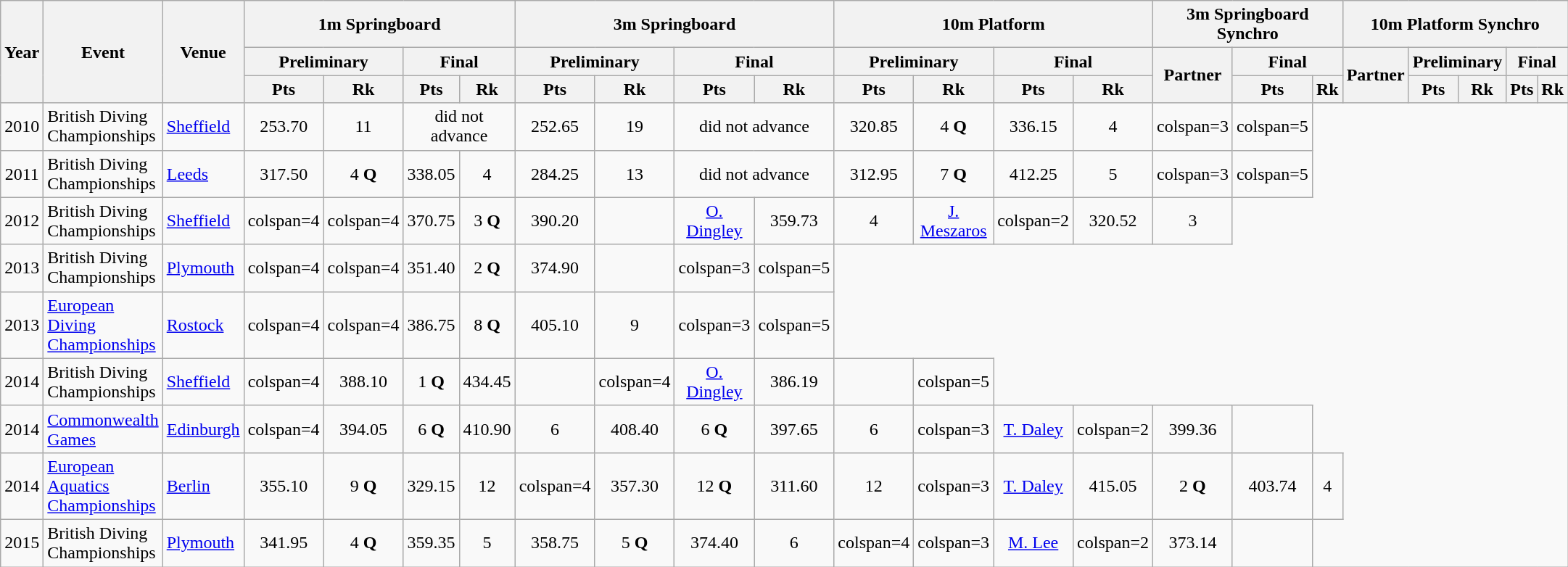<table class="wikitable sortable" style="text-align:center">
<tr>
<th rowspan=3>Year</th>
<th rowspan=3>Event</th>
<th rowspan=3>Venue</th>
<th colspan="4">1m Springboard</th>
<th colspan="4">3m Springboard</th>
<th colspan="4">10m Platform</th>
<th colspan="3">3m Springboard Synchro</th>
<th colspan="5">10m Platform Synchro</th>
</tr>
<tr>
<th colspan="2">Preliminary</th>
<th colspan="2">Final</th>
<th colspan="2">Preliminary</th>
<th colspan="2">Final</th>
<th colspan="2">Preliminary</th>
<th colspan="2">Final</th>
<th rowspan=2>Partner</th>
<th colspan="2">Final</th>
<th rowspan=2>Partner</th>
<th colspan="2">Preliminary</th>
<th colspan="2">Final</th>
</tr>
<tr>
<th>Pts</th>
<th>Rk</th>
<th>Pts</th>
<th>Rk</th>
<th>Pts</th>
<th>Rk</th>
<th>Pts</th>
<th>Rk</th>
<th>Pts</th>
<th>Rk</th>
<th>Pts</th>
<th>Rk</th>
<th>Pts</th>
<th>Rk</th>
<th>Pts</th>
<th>Rk</th>
<th>Pts</th>
<th>Rk</th>
</tr>
<tr>
<td>2010</td>
<td align=left>British Diving Championships</td>
<td align=left><a href='#'>Sheffield</a></td>
<td>253.70</td>
<td>11</td>
<td colspan=2>did not advance</td>
<td>252.65</td>
<td>19</td>
<td colspan=2>did not advance</td>
<td>320.85</td>
<td>4 <strong>Q</strong></td>
<td>336.15</td>
<td>4</td>
<td>colspan=3 </td>
<td>colspan=5 </td>
</tr>
<tr>
<td>2011</td>
<td align=left>British Diving Championships</td>
<td align=left><a href='#'>Leeds</a></td>
<td>317.50</td>
<td>4 <strong>Q</strong></td>
<td>338.05</td>
<td>4</td>
<td>284.25</td>
<td>13</td>
<td colspan=2>did not advance</td>
<td>312.95</td>
<td>7 <strong>Q</strong></td>
<td>412.25</td>
<td>5</td>
<td>colspan=3 </td>
<td>colspan=5 </td>
</tr>
<tr>
<td>2012</td>
<td align=left>British Diving Championships</td>
<td align=left><a href='#'>Sheffield</a></td>
<td>colspan=4 </td>
<td>colspan=4 </td>
<td>370.75</td>
<td>3 <strong>Q</strong></td>
<td>390.20</td>
<td></td>
<td><a href='#'>O. Dingley</a></td>
<td>359.73</td>
<td>4</td>
<td><a href='#'>J. Meszaros</a></td>
<td>colspan=2 </td>
<td>320.52</td>
<td>3</td>
</tr>
<tr>
<td>2013</td>
<td align=left>British Diving Championships</td>
<td align=left><a href='#'>Plymouth</a></td>
<td>colspan=4 </td>
<td>colspan=4 </td>
<td>351.40</td>
<td>2 <strong>Q</strong></td>
<td>374.90</td>
<td></td>
<td>colspan=3 </td>
<td>colspan=5 </td>
</tr>
<tr>
<td>2013</td>
<td align=left><a href='#'>European Diving Championships</a></td>
<td align=left><a href='#'>Rostock</a></td>
<td>colspan=4 </td>
<td>colspan=4 </td>
<td>386.75</td>
<td>8 <strong>Q</strong></td>
<td>405.10</td>
<td>9</td>
<td>colspan=3 </td>
<td>colspan=5 </td>
</tr>
<tr>
<td>2014</td>
<td align=left>British Diving Championships</td>
<td align=left><a href='#'>Sheffield</a></td>
<td>colspan=4 </td>
<td>388.10</td>
<td>1 <strong>Q</strong></td>
<td>434.45</td>
<td></td>
<td>colspan=4 </td>
<td><a href='#'>O. Dingley</a></td>
<td>386.19</td>
<td></td>
<td>colspan=5 </td>
</tr>
<tr>
<td>2014</td>
<td align=left><a href='#'>Commonwealth Games</a></td>
<td align=left><a href='#'>Edinburgh</a></td>
<td>colspan=4 </td>
<td>394.05</td>
<td>6 <strong>Q</strong></td>
<td>410.90</td>
<td>6</td>
<td>408.40</td>
<td>6 <strong>Q</strong></td>
<td>397.65</td>
<td>6</td>
<td>colspan=3 </td>
<td><a href='#'>T. Daley</a></td>
<td>colspan=2 </td>
<td>399.36</td>
<td></td>
</tr>
<tr>
<td>2014</td>
<td align=left><a href='#'>European Aquatics Championships</a></td>
<td align=left><a href='#'>Berlin</a></td>
<td>355.10</td>
<td>9 <strong>Q</strong></td>
<td>329.15</td>
<td>12</td>
<td>colspan=4 </td>
<td>357.30</td>
<td>12 <strong>Q</strong></td>
<td>311.60</td>
<td>12</td>
<td>colspan=3 </td>
<td><a href='#'>T. Daley</a></td>
<td>415.05</td>
<td>2 <strong>Q</strong></td>
<td>403.74</td>
<td>4</td>
</tr>
<tr>
<td>2015</td>
<td align=left>British Diving Championships</td>
<td align=left><a href='#'>Plymouth</a></td>
<td>341.95</td>
<td>4 <strong>Q</strong></td>
<td>359.35</td>
<td>5</td>
<td>358.75</td>
<td>5 <strong>Q</strong></td>
<td>374.40</td>
<td>6</td>
<td>colspan=4 </td>
<td>colspan=3 </td>
<td><a href='#'>M. Lee</a></td>
<td>colspan=2 </td>
<td>373.14</td>
<td></td>
</tr>
</table>
